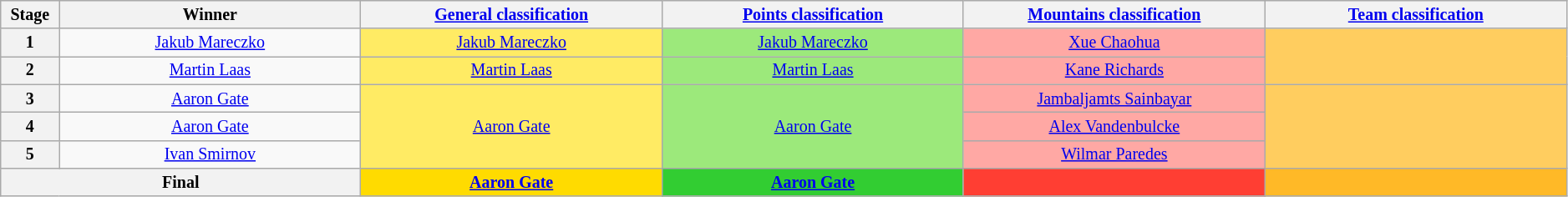<table class="wikitable" style="text-align: center; font-size:smaller;">
<tr style="background:#efefef;">
<th scope="col" style="width:2%;">Stage</th>
<th scope="col" style="width:14%;">Winner</th>
<th scope="col" style="width:14%;"><a href='#'>General classification</a><br></th>
<th scope="col" style="width:14%;"><a href='#'>Points classification</a><br></th>
<th scope="col" style="width:14%;"><a href='#'>Mountains classification</a><br></th>
<th scope="col" style="width:14%;"><a href='#'>Team classification</a></th>
</tr>
<tr>
<th>1</th>
<td><a href='#'>Jakub Mareczko</a></td>
<td style="background:#FFEB64;"><a href='#'>Jakub Mareczko</a></td>
<td style="background:#9CE97B;"><a href='#'>Jakub Mareczko</a></td>
<td style="background:#FFA8A4;"><a href='#'>Xue Chaohua</a></td>
<td style="background:#FFCD5F;" rowspan=2></td>
</tr>
<tr>
<th>2</th>
<td><a href='#'>Martin Laas</a></td>
<td style="background:#FFEB64;"><a href='#'>Martin Laas</a></td>
<td style="background:#9CE97B;"><a href='#'>Martin Laas</a></td>
<td style="background:#FFA8A4;"><a href='#'>Kane Richards</a></td>
</tr>
<tr>
<th>3</th>
<td><a href='#'>Aaron Gate</a></td>
<td style="background:#FFEB64;" rowspan=3><a href='#'>Aaron Gate</a></td>
<td style="background:#9CE97B;" rowspan=3><a href='#'>Aaron Gate</a></td>
<td style="background:#FFA8A4;"><a href='#'>Jambaljamts Sainbayar</a></td>
<td style="background:#FFCD5F;" rowspan=3></td>
</tr>
<tr>
<th>4</th>
<td><a href='#'>Aaron Gate</a></td>
<td style="background:#FFA8A4;"><a href='#'>Alex Vandenbulcke</a></td>
</tr>
<tr>
<th>5</th>
<td><a href='#'>Ivan Smirnov</a></td>
<td style="background:#FFA8A4;"><a href='#'>Wilmar Paredes</a></td>
</tr>
<tr>
<th colspan="2">Final</th>
<th style="background:#FFDB00;"><a href='#'>Aaron Gate</a></th>
<th style="background:limegreen;"><a href='#'>Aaron Gate</a></th>
<th style="background:#FF3E33;"></th>
<th style="background:#FFB927;"></th>
</tr>
</table>
